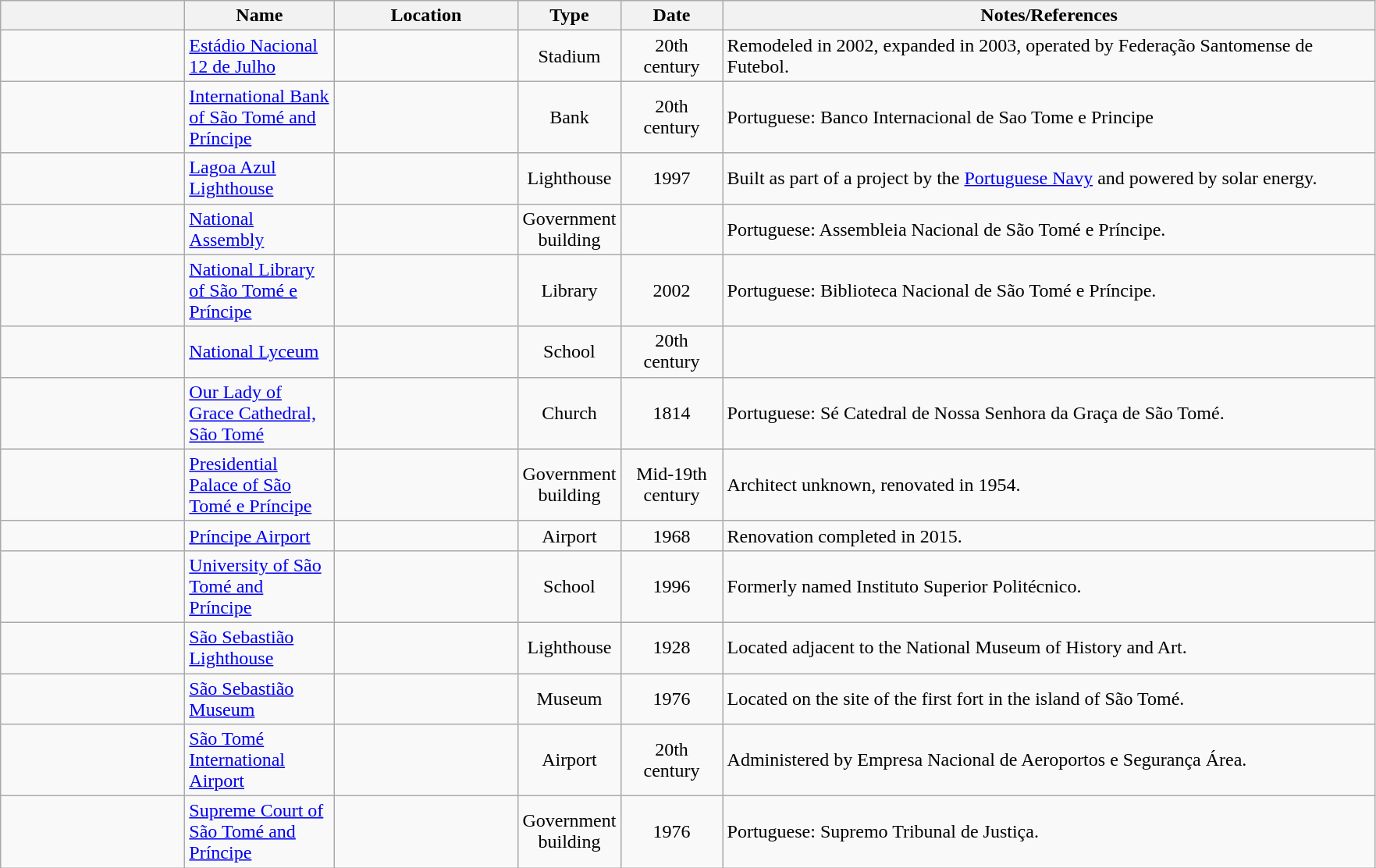<table class="wikitable sortable">
<tr>
<th style="width:150px" class="unsortable"></th>
<th style="width:120px">Name</th>
<th style="width:150px">Location</th>
<th style="width:80px">Type</th>
<th style="width:80px">Date</th>
<th style="width:550px" class="unsortable">Notes/References</th>
</tr>
<tr>
<td></td>
<td><a href='#'>Estádio Nacional 12 de Julho</a></td>
<td><br><small></small></td>
<td align="center">Stadium</td>
<td align="center">20th century</td>
<td>Remodeled in 2002, expanded in 2003, operated by Federação Santomense de Futebol.</td>
</tr>
<tr>
<td></td>
<td><a href='#'>International Bank of São Tomé and Príncipe</a></td>
<td><br><small></small></td>
<td align="center">Bank</td>
<td align="center">20th century</td>
<td>Portuguese: Banco Internacional de Sao Tome e Principe</td>
</tr>
<tr>
<td></td>
<td><a href='#'>Lagoa Azul Lighthouse</a></td>
<td><br><small></small></td>
<td align="center">Lighthouse</td>
<td align="center">1997</td>
<td>Built as part of a project by the <a href='#'>Portuguese Navy</a> and powered by solar energy.</td>
</tr>
<tr>
<td></td>
<td><a href='#'>National Assembly</a></td>
<td><br><small></small></td>
<td align="center">Government building</td>
<td align="center"></td>
<td>Portuguese: Assembleia Nacional de São Tomé e Príncipe.</td>
</tr>
<tr>
<td></td>
<td><a href='#'>National Library of São Tomé e Príncipe</a></td>
<td><br><small></small></td>
<td align="center">Library</td>
<td align="center">2002</td>
<td>Portuguese: Biblioteca Nacional de São Tomé e Príncipe.</td>
</tr>
<tr>
<td></td>
<td><a href='#'>National Lyceum</a></td>
<td><br><small></small></td>
<td align="center">School</td>
<td align="center">20th century</td>
<td></td>
</tr>
<tr>
<td></td>
<td><a href='#'>Our Lady of Grace Cathedral, São Tomé</a></td>
<td><br><small></small></td>
<td align="center">Church</td>
<td align="center">1814</td>
<td>Portuguese: Sé Catedral de Nossa Senhora da Graça de São Tomé.</td>
</tr>
<tr>
<td></td>
<td><a href='#'>Presidential Palace of São Tomé e Príncipe</a></td>
<td><br><small></small></td>
<td align="center">Government building</td>
<td align="center">Mid-19th century</td>
<td>Architect unknown, renovated in 1954.</td>
</tr>
<tr>
<td></td>
<td><a href='#'>Príncipe Airport</a></td>
<td><br><small></small></td>
<td align="center">Airport</td>
<td align="center">1968</td>
<td>Renovation completed in 2015.</td>
</tr>
<tr>
<td></td>
<td><a href='#'>University of São Tomé and Príncipe</a></td>
<td><br><small></small></td>
<td align="center">School</td>
<td align="center">1996</td>
<td>Formerly named Instituto Superior Politécnico.</td>
</tr>
<tr>
<td></td>
<td><a href='#'>São Sebastião Lighthouse</a></td>
<td><br><small></small></td>
<td align="center">Lighthouse</td>
<td align="center">1928</td>
<td>Located adjacent to the National Museum of History and Art.</td>
</tr>
<tr>
<td></td>
<td><a href='#'>São Sebastião Museum</a></td>
<td><br><small></small></td>
<td align="center">Museum</td>
<td align="center">1976</td>
<td>Located on the site of the first fort in the island of São Tomé.</td>
</tr>
<tr>
<td></td>
<td><a href='#'>São Tomé International Airport</a></td>
<td><br><small></small></td>
<td align="center">Airport</td>
<td align="center">20th century</td>
<td>Administered by Empresa Nacional de Aeroportos e Segurança Área.</td>
</tr>
<tr>
<td></td>
<td><a href='#'>Supreme Court of São Tomé and Príncipe</a></td>
<td><br><small></small></td>
<td align="center">Government building</td>
<td align="center">1976</td>
<td>Portuguese: Supremo Tribunal de Justiça.</td>
</tr>
</table>
